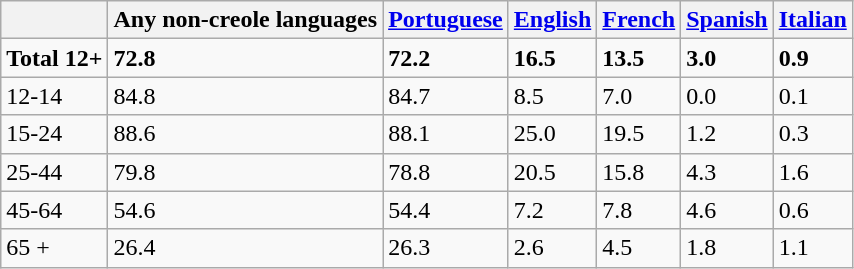<table class="wikitable">
<tr>
<th></th>
<th>Any non-creole languages</th>
<th><a href='#'>Portuguese</a></th>
<th><a href='#'>English</a></th>
<th><a href='#'>French</a></th>
<th><a href='#'>Spanish</a></th>
<th><a href='#'>Italian</a></th>
</tr>
<tr>
<td><strong>Total 12+</strong></td>
<td><strong>72.8</strong></td>
<td><strong>72.2</strong></td>
<td><strong>16.5</strong></td>
<td><strong>13.5</strong></td>
<td><strong>3.0</strong></td>
<td><strong>0.9</strong></td>
</tr>
<tr>
<td>12-14</td>
<td>84.8</td>
<td>84.7</td>
<td>8.5</td>
<td>7.0</td>
<td>0.0</td>
<td>0.1</td>
</tr>
<tr>
<td>15-24</td>
<td>88.6</td>
<td>88.1</td>
<td>25.0</td>
<td>19.5</td>
<td>1.2</td>
<td>0.3</td>
</tr>
<tr>
<td>25-44</td>
<td>79.8</td>
<td>78.8</td>
<td>20.5</td>
<td>15.8</td>
<td>4.3</td>
<td>1.6</td>
</tr>
<tr>
<td>45-64</td>
<td>54.6</td>
<td>54.4</td>
<td>7.2</td>
<td>7.8</td>
<td>4.6</td>
<td>0.6</td>
</tr>
<tr>
<td>65 +</td>
<td>26.4</td>
<td>26.3</td>
<td>2.6</td>
<td>4.5</td>
<td>1.8</td>
<td>1.1</td>
</tr>
</table>
